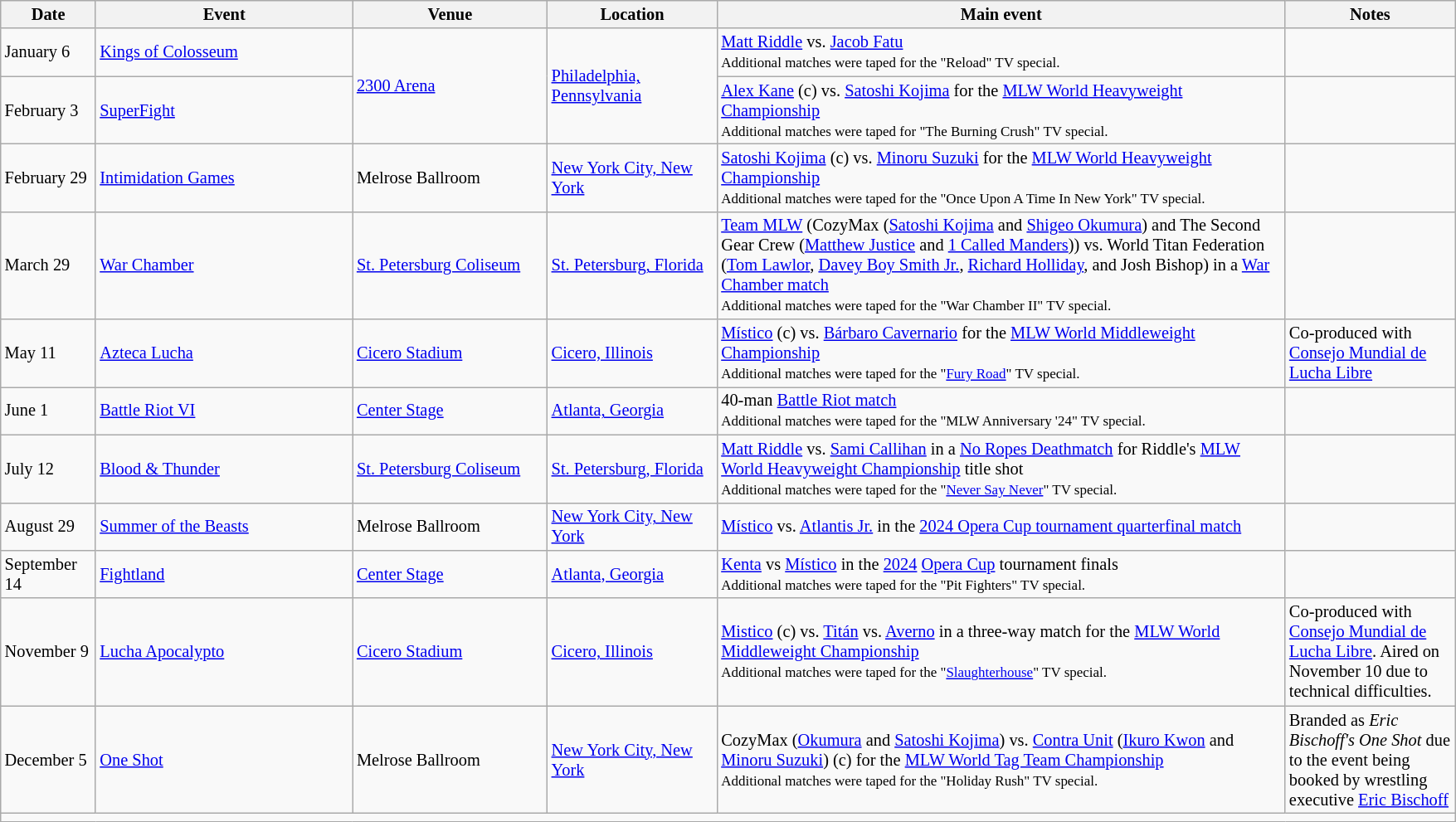<table class="sortable wikitable succession-box" style="font-size:85%; font-size:85%">
<tr>
<th scope="col" width="70">Date</th>
<th scope="col" width="200">Event</th>
<th scope="col" width="150">Venue</th>
<th scope="col" width="130">Location</th>
<th scope="col" width="450">Main event</th>
<th scope="col" width="130">Notes</th>
</tr>
<tr>
<td>January 6</td>
<td><a href='#'>Kings of Colosseum</a></td>
<td rowspan="2"><a href='#'>2300 Arena</a></td>
<td rowspan="2"><a href='#'>Philadelphia, Pennsylvania</a></td>
<td><a href='#'>Matt Riddle</a> vs. <a href='#'>Jacob Fatu</a><br><small>Additional matches were taped for the "Reload" TV special.<br></small></td>
<td></td>
</tr>
<tr>
<td>February 3</td>
<td><a href='#'>SuperFight</a></td>
<td><a href='#'>Alex Kane</a> (c) vs. <a href='#'>Satoshi Kojima</a> for the <a href='#'>MLW World Heavyweight Championship</a><br><small>Additional matches were taped for "The Burning Crush" TV special.<br></small></td>
<td></td>
</tr>
<tr>
<td>February 29</td>
<td><a href='#'>Intimidation Games</a></td>
<td>Melrose Ballroom</td>
<td><a href='#'>New York City, New York</a></td>
<td><a href='#'>Satoshi Kojima</a> (c) vs. <a href='#'>Minoru Suzuki</a> for the <a href='#'>MLW World Heavyweight Championship</a><br><small>Additional matches were taped for the "Once Upon A Time In New York" TV special.<br></small></td>
<td></td>
</tr>
<tr>
<td>March 29</td>
<td><a href='#'>War Chamber</a></td>
<td><a href='#'>St. Petersburg Coliseum</a></td>
<td><a href='#'>St. Petersburg, Florida</a></td>
<td><a href='#'>Team MLW</a> (CozyMax (<a href='#'>Satoshi Kojima</a> and <a href='#'>Shigeo Okumura</a>) and The Second Gear Crew (<a href='#'>Matthew Justice</a> and <a href='#'>1 Called Manders</a>)) vs. World Titan Federation (<a href='#'>Tom Lawlor</a>, <a href='#'>Davey Boy Smith Jr.</a>, <a href='#'>Richard Holliday</a>, and Josh Bishop) in a <a href='#'>War Chamber match</a><br><small>Additional matches were taped for the "War Chamber II" TV special.<br></small></td>
</tr>
<tr>
<td>May 11</td>
<td><a href='#'>Azteca Lucha</a></td>
<td><a href='#'>Cicero Stadium</a></td>
<td><a href='#'>Cicero, Illinois</a></td>
<td><a href='#'>Místico</a> (c) vs. <a href='#'>Bárbaro Cavernario</a> for the <a href='#'>MLW World Middleweight Championship</a><br><small>Additional matches were taped for the "<a href='#'>Fury Road</a>" TV special.<br></small></td>
<td>Co-produced with <a href='#'>Consejo Mundial de Lucha Libre</a></td>
</tr>
<tr>
<td>June 1</td>
<td><a href='#'>Battle Riot VI</a></td>
<td><a href='#'>Center Stage</a></td>
<td><a href='#'>Atlanta, Georgia</a></td>
<td>40-man <a href='#'>Battle Riot match</a><br><small>Additional matches were taped for the "MLW Anniversary '24" TV special.<br></small></td>
<td></td>
</tr>
<tr>
<td>July 12</td>
<td><a href='#'>Blood & Thunder</a></td>
<td><a href='#'>St. Petersburg Coliseum</a></td>
<td><a href='#'>St. Petersburg, Florida</a></td>
<td><a href='#'>Matt Riddle</a> vs. <a href='#'>Sami Callihan</a> in a <a href='#'>No Ropes Deathmatch</a> for Riddle's <a href='#'>MLW World Heavyweight Championship</a> title shot<br><small>Additional matches were taped for the "<a href='#'>Never Say Never</a>" TV special.<br></small></td>
<td></td>
</tr>
<tr>
<td>August 29</td>
<td><a href='#'>Summer of the Beasts</a></td>
<td>Melrose Ballroom</td>
<td><a href='#'>New York City, New York</a></td>
<td><a href='#'>Místico</a> vs. <a href='#'>Atlantis Jr.</a> in the <a href='#'>2024 Opera Cup tournament quarterfinal match</a></td>
<td></td>
</tr>
<tr>
<td>September 14</td>
<td><a href='#'>Fightland</a></td>
<td><a href='#'>Center Stage</a></td>
<td><a href='#'>Atlanta, Georgia</a></td>
<td><a href='#'>Kenta</a> vs <a href='#'>Místico</a> in the <a href='#'>2024</a> <a href='#'>Opera Cup</a> tournament finals<br><small>Additional matches were taped for the "Pit Fighters" TV special.<br></small></td>
<td></td>
</tr>
<tr>
<td>November 9<br></td>
<td><a href='#'>Lucha Apocalypto</a></td>
<td><a href='#'>Cicero Stadium</a></td>
<td><a href='#'>Cicero, Illinois</a></td>
<td><a href='#'>Mistico</a> (c) vs. <a href='#'>Titán</a> vs. <a href='#'>Averno</a> in a three-way match for the <a href='#'>MLW World Middleweight Championship</a><br><small>Additional matches were taped for the "<a href='#'>Slaughterhouse</a>" TV special.<br></small></td>
<td>Co-produced with <a href='#'>Consejo Mundial de Lucha Libre</a>. Aired on November 10 due to technical difficulties.</td>
</tr>
<tr>
<td>December 5</td>
<td><a href='#'>One Shot</a></td>
<td>Melrose Ballroom</td>
<td><a href='#'>New York City, New York</a></td>
<td>CozyMax (<a href='#'>Okumura</a> and <a href='#'>Satoshi Kojima</a>) vs. <a href='#'>Contra Unit</a> (<a href='#'>Ikuro Kwon</a> and <a href='#'>Minoru Suzuki</a>) (c) for the <a href='#'>MLW World Tag Team Championship</a><br><small>Additional matches were taped for the "Holiday Rush" TV special.<br></small></td>
<td>Branded as <em>Eric Bischoff's One Shot</em> due to the event being booked by wrestling executive <a href='#'>Eric Bischoff</a></td>
</tr>
<tr>
<td colspan="6"></td>
</tr>
</table>
